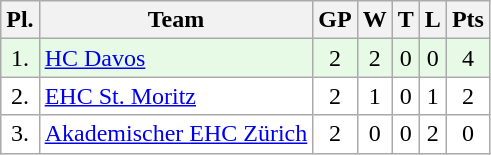<table class="wikitable">
<tr>
<th>Pl.</th>
<th>Team</th>
<th>GP</th>
<th>W</th>
<th>T</th>
<th>L</th>
<th>Pts</th>
</tr>
<tr align="center " bgcolor="#e6fae6">
<td>1.</td>
<td align="left"><a href='#'>HC Davos</a></td>
<td>2</td>
<td>2</td>
<td>0</td>
<td>0</td>
<td>4</td>
</tr>
<tr align="center "  bgcolor="#FFFFFF">
<td>2.</td>
<td align="left"><a href='#'>EHC St. Moritz</a></td>
<td>2</td>
<td>1</td>
<td>0</td>
<td>1</td>
<td>2</td>
</tr>
<tr align="center " bgcolor="#FFFFFF">
<td>3.</td>
<td align="left"><a href='#'>Akademischer EHC Zürich</a></td>
<td>2</td>
<td>0</td>
<td>0</td>
<td>2</td>
<td>0</td>
</tr>
</table>
